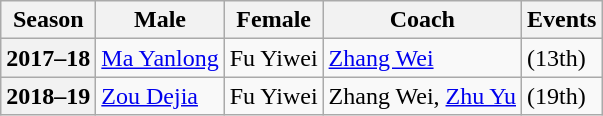<table class="wikitable">
<tr>
<th scope="col">Season</th>
<th scope="col">Male</th>
<th scope="col">Female</th>
<th scope="col">Coach</th>
<th scope="col">Events</th>
</tr>
<tr>
<th scope="row">2017–18</th>
<td><a href='#'>Ma Yanlong</a></td>
<td>Fu Yiwei</td>
<td><a href='#'>Zhang Wei</a></td>
<td> (13th)</td>
</tr>
<tr>
<th scope="row">2018–19</th>
<td><a href='#'>Zou Dejia</a></td>
<td>Fu Yiwei</td>
<td>Zhang Wei, <a href='#'>Zhu Yu</a></td>
<td> (19th)</td>
</tr>
</table>
